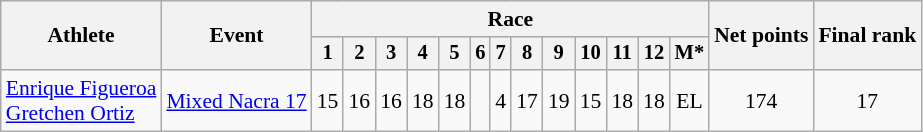<table class="wikitable" style="font-size:90%">
<tr>
<th rowspan="2">Athlete</th>
<th rowspan="2">Event</th>
<th colspan=13>Race</th>
<th rowspan=2>Net points</th>
<th rowspan=2>Final rank</th>
</tr>
<tr style="font-size:95%">
<th>1</th>
<th>2</th>
<th>3</th>
<th>4</th>
<th>5</th>
<th>6</th>
<th>7</th>
<th>8</th>
<th>9</th>
<th>10</th>
<th>11</th>
<th>12</th>
<th>M*</th>
</tr>
<tr align=center>
<td align=left><a href='#'>Enrique Figueroa</a><br><a href='#'>Gretchen Ortiz</a></td>
<td align=left><a href='#'>Mixed Nacra 17</a></td>
<td>15</td>
<td>16</td>
<td>16</td>
<td>18</td>
<td>18</td>
<td></td>
<td>4</td>
<td>17</td>
<td>19</td>
<td>15</td>
<td>18</td>
<td>18</td>
<td>EL</td>
<td>174</td>
<td>17</td>
</tr>
</table>
